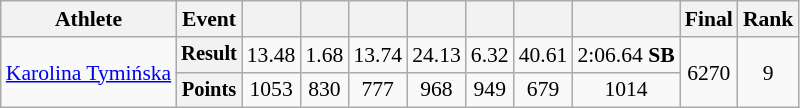<table class="wikitable" style="font-size:90%">
<tr>
<th>Athlete</th>
<th>Event</th>
<th></th>
<th></th>
<th></th>
<th></th>
<th></th>
<th></th>
<th></th>
<th>Final</th>
<th>Rank</th>
</tr>
<tr style=text-align:center>
<td rowspan=2 style=text-align:left><a href='#'>Karolina Tymińska</a></td>
<th style="font-size:95%">Result</th>
<td>13.48</td>
<td>1.68</td>
<td>13.74</td>
<td>24.13</td>
<td>6.32</td>
<td>40.61</td>
<td>2:06.64 <strong>SB</strong></td>
<td rowspan=2>6270</td>
<td rowspan=2>9</td>
</tr>
<tr style=text-align:center>
<th style="font-size:95%">Points</th>
<td>1053</td>
<td>830</td>
<td>777</td>
<td>968</td>
<td>949</td>
<td>679</td>
<td>1014</td>
</tr>
</table>
